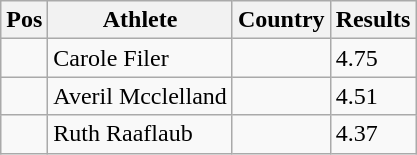<table class="wikitable">
<tr>
<th>Pos</th>
<th>Athlete</th>
<th>Country</th>
<th>Results</th>
</tr>
<tr>
<td align="center"></td>
<td>Carole Filer</td>
<td></td>
<td>4.75</td>
</tr>
<tr>
<td align="center"></td>
<td>Averil Mcclelland</td>
<td></td>
<td>4.51</td>
</tr>
<tr>
<td align="center"></td>
<td>Ruth Raaflaub</td>
<td></td>
<td>4.37</td>
</tr>
</table>
